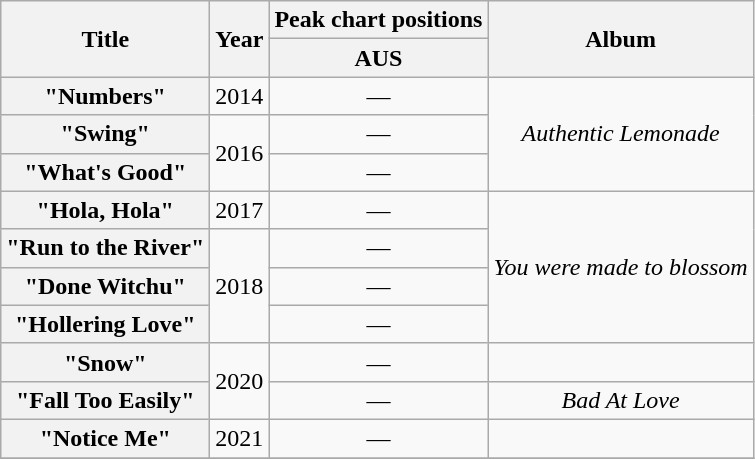<table class="wikitable plainrowheaders" style="text-align:center;">
<tr>
<th scope="col" rowspan="2">Title</th>
<th scope="col" rowspan="2">Year</th>
<th scope="col" colspan="1">Peak chart positions</th>
<th scope="col" rowspan="2">Album</th>
</tr>
<tr>
<th>AUS</th>
</tr>
<tr>
<th scope="row">"Numbers"</th>
<td>2014</td>
<td>—</td>
<td rowspan="3"><em>Authentic Lemonade</em></td>
</tr>
<tr>
<th scope="row">"Swing" <br></th>
<td rowspan="2">2016</td>
<td>—</td>
</tr>
<tr>
<th scope="row">"What's Good"</th>
<td>—</td>
</tr>
<tr>
<th scope="row">"Hola, Hola"</th>
<td>2017</td>
<td>—</td>
<td rowspan="4"><em>You were made to blossom</em></td>
</tr>
<tr>
<th scope="row">"Run to the River"</th>
<td rowspan="3">2018</td>
<td>—</td>
</tr>
<tr>
<th scope="row">"Done Witchu"</th>
<td>—</td>
</tr>
<tr>
<th scope="row">"Hollering Love"</th>
<td>—</td>
</tr>
<tr>
<th scope="row">"Snow"</th>
<td rowspan="2">2020</td>
<td>—</td>
<td></td>
</tr>
<tr>
<th scope="row">"Fall Too Easily"</th>
<td>—</td>
<td><em>Bad At Love</em></td>
</tr>
<tr>
<th scope="row">"Notice Me"<br></th>
<td>2021</td>
<td>—</td>
<td></td>
</tr>
<tr>
</tr>
</table>
